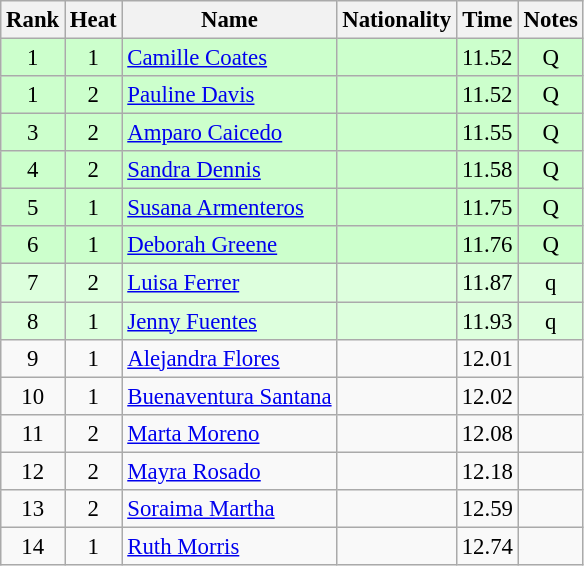<table class="wikitable sortable" style="text-align:center; font-size:95%">
<tr>
<th>Rank</th>
<th>Heat</th>
<th>Name</th>
<th>Nationality</th>
<th>Time</th>
<th>Notes</th>
</tr>
<tr bgcolor=ccffcc>
<td>1</td>
<td>1</td>
<td align=left><a href='#'>Camille Coates</a></td>
<td align=left></td>
<td>11.52</td>
<td>Q</td>
</tr>
<tr bgcolor=ccffcc>
<td>1</td>
<td>2</td>
<td align=left><a href='#'>Pauline Davis</a></td>
<td align=left></td>
<td>11.52</td>
<td>Q</td>
</tr>
<tr bgcolor=ccffcc>
<td>3</td>
<td>2</td>
<td align=left><a href='#'>Amparo Caicedo</a></td>
<td align=left></td>
<td>11.55</td>
<td>Q</td>
</tr>
<tr bgcolor=ccffcc>
<td>4</td>
<td>2</td>
<td align=left><a href='#'>Sandra Dennis</a></td>
<td align=left></td>
<td>11.58</td>
<td>Q</td>
</tr>
<tr bgcolor=ccffcc>
<td>5</td>
<td>1</td>
<td align=left><a href='#'>Susana Armenteros</a></td>
<td align=left></td>
<td>11.75</td>
<td>Q</td>
</tr>
<tr bgcolor=ccffcc>
<td>6</td>
<td>1</td>
<td align=left><a href='#'>Deborah Greene</a></td>
<td align=left></td>
<td>11.76</td>
<td>Q</td>
</tr>
<tr bgcolor=ddffdd>
<td>7</td>
<td>2</td>
<td align=left><a href='#'>Luisa Ferrer</a></td>
<td align=left></td>
<td>11.87</td>
<td>q</td>
</tr>
<tr bgcolor=ddffdd>
<td>8</td>
<td>1</td>
<td align=left><a href='#'>Jenny Fuentes</a></td>
<td align=left></td>
<td>11.93</td>
<td>q</td>
</tr>
<tr>
<td>9</td>
<td>1</td>
<td align=left><a href='#'>Alejandra Flores</a></td>
<td align=left></td>
<td>12.01</td>
<td></td>
</tr>
<tr>
<td>10</td>
<td>1</td>
<td align=left><a href='#'>Buenaventura Santana</a></td>
<td align=left></td>
<td>12.02</td>
<td></td>
</tr>
<tr>
<td>11</td>
<td>2</td>
<td align=left><a href='#'>Marta Moreno</a></td>
<td align=left></td>
<td>12.08</td>
<td></td>
</tr>
<tr>
<td>12</td>
<td>2</td>
<td align=left><a href='#'>Mayra Rosado</a></td>
<td align=left></td>
<td>12.18</td>
<td></td>
</tr>
<tr>
<td>13</td>
<td>2</td>
<td align=left><a href='#'>Soraima Martha</a></td>
<td align=left></td>
<td>12.59</td>
<td></td>
</tr>
<tr>
<td>14</td>
<td>1</td>
<td align=left><a href='#'>Ruth Morris</a></td>
<td align=left></td>
<td>12.74</td>
<td></td>
</tr>
</table>
